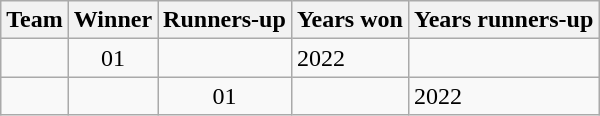<table class="wikitable">
<tr>
<th>Team</th>
<th>Winner</th>
<th>Runners-up</th>
<th>Years won</th>
<th>Years runners-up</th>
</tr>
<tr>
<td></td>
<td align=center>01</td>
<td></td>
<td>2022</td>
<td></td>
</tr>
<tr>
<td></td>
<td></td>
<td align=center>01</td>
<td></td>
<td>2022</td>
</tr>
</table>
